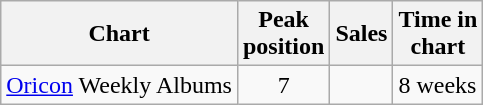<table class="wikitable">
<tr>
<th>Chart</th>
<th>Peak<br>position</th>
<th>Sales</th>
<th>Time in<br>chart</th>
</tr>
<tr>
<td><a href='#'>Oricon</a> Weekly Albums</td>
<td style="text-align:center;">7</td>
<td></td>
<td>8 weeks</td>
</tr>
</table>
